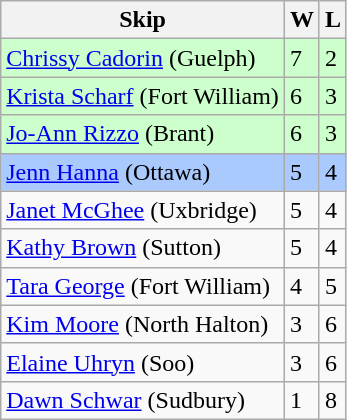<table class="wikitable">
<tr>
<th>Skip</th>
<th>W</th>
<th>L</th>
</tr>
<tr bgcolor="#ccffcc">
<td><a href='#'>Chrissy Cadorin</a> (Guelph)</td>
<td>7</td>
<td>2</td>
</tr>
<tr bgcolor="#ccffcc">
<td><a href='#'>Krista Scharf</a> (Fort William)</td>
<td>6</td>
<td>3</td>
</tr>
<tr bgcolor="#ccffcc">
<td><a href='#'>Jo-Ann Rizzo</a> (Brant)</td>
<td>6</td>
<td>3</td>
</tr>
<tr bgcolor="#aac9fc">
<td><a href='#'>Jenn Hanna</a> (Ottawa)</td>
<td>5</td>
<td>4</td>
</tr>
<tr>
<td><a href='#'>Janet McGhee</a> (Uxbridge)</td>
<td>5</td>
<td>4</td>
</tr>
<tr>
<td><a href='#'>Kathy Brown</a> (Sutton)</td>
<td>5</td>
<td>4</td>
</tr>
<tr>
<td><a href='#'>Tara George</a> (Fort William)</td>
<td>4</td>
<td>5</td>
</tr>
<tr>
<td><a href='#'>Kim Moore</a> (North Halton)</td>
<td>3</td>
<td>6</td>
</tr>
<tr>
<td><a href='#'>Elaine Uhryn</a> (Soo)</td>
<td>3</td>
<td>6</td>
</tr>
<tr>
<td><a href='#'>Dawn Schwar</a> (Sudbury)</td>
<td>1</td>
<td>8</td>
</tr>
</table>
